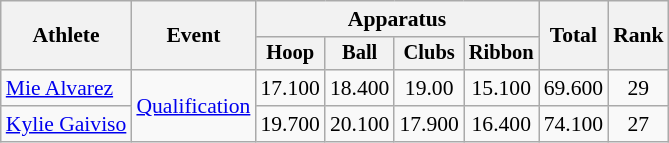<table class=wikitable style="font-size:90%">
<tr>
<th rowspan=2>Athlete</th>
<th rowspan=2>Event</th>
<th colspan=4>Apparatus</th>
<th rowspan=2>Total</th>
<th rowspan=2>Rank</th>
</tr>
<tr style="font-size:95%;">
<th>Hoop</th>
<th>Ball</th>
<th>Clubs</th>
<th>Ribbon</th>
</tr>
<tr align=center>
<td align=left><a href='#'>Mie Alvarez</a></td>
<td align=left rowspan=2><a href='#'>Qualification</a></td>
<td>17.100</td>
<td>18.400</td>
<td>19.00</td>
<td>15.100</td>
<td>69.600</td>
<td>29</td>
</tr>
<tr align=center>
<td align=left><a href='#'>Kylie Gaiviso</a></td>
<td>19.700</td>
<td>20.100</td>
<td>17.900</td>
<td>16.400</td>
<td>74.100</td>
<td>27</td>
</tr>
</table>
